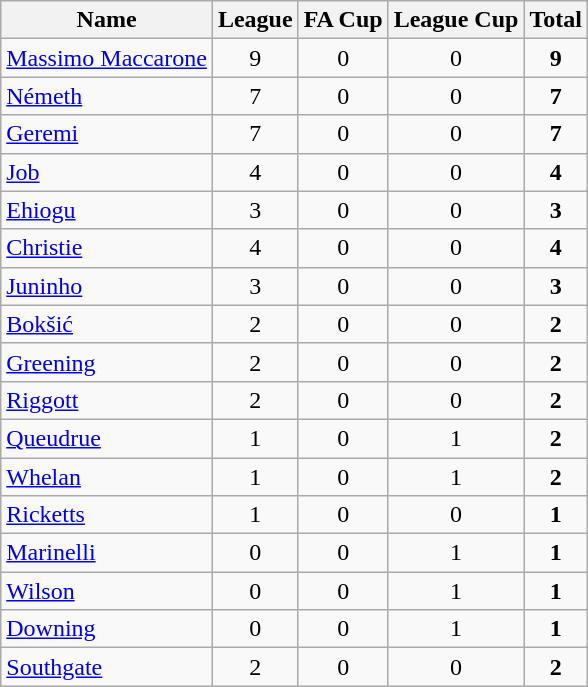<table class="wikitable sortable" style="text-align:center">
<tr>
<th>Name</th>
<th>League</th>
<th>FA Cup</th>
<th>League Cup</th>
<th>Total</th>
</tr>
<tr>
<td align="left"> <a href='#'>Massimo Maccarone</a></td>
<td>9</td>
<td>0</td>
<td>0</td>
<td><strong>9</strong></td>
</tr>
<tr>
<td align="left"> <a href='#'>Németh</a></td>
<td>7</td>
<td>0</td>
<td>0</td>
<td><strong>7</strong></td>
</tr>
<tr>
<td align="left"> <a href='#'>Geremi</a></td>
<td>7</td>
<td>0</td>
<td>0</td>
<td><strong>7</strong></td>
</tr>
<tr>
<td align="left">  <a href='#'>Job</a></td>
<td>4</td>
<td>0</td>
<td>0</td>
<td><strong>4</strong></td>
</tr>
<tr>
<td align="left">  <a href='#'>Ehiogu</a></td>
<td>3</td>
<td>0</td>
<td>0</td>
<td><strong>3</strong></td>
</tr>
<tr>
<td align="left"> <a href='#'>Christie</a></td>
<td>4</td>
<td>0</td>
<td>0</td>
<td><strong>4</strong></td>
</tr>
<tr>
<td align="left">  <a href='#'>Juninho</a></td>
<td>3</td>
<td>0</td>
<td>0</td>
<td><strong>3</strong></td>
</tr>
<tr>
<td align="left"> <a href='#'>Bokšić</a></td>
<td>2</td>
<td>0</td>
<td>0</td>
<td><strong>2</strong></td>
</tr>
<tr>
<td align="left"> <a href='#'>Greening</a></td>
<td>2</td>
<td>0</td>
<td>0</td>
<td><strong>2</strong></td>
</tr>
<tr>
<td align="left"> <a href='#'>Riggott</a></td>
<td>2</td>
<td>0</td>
<td>0</td>
<td><strong>2</strong></td>
</tr>
<tr>
<td align="left"> <a href='#'>Queudrue</a></td>
<td>1</td>
<td>0</td>
<td>1</td>
<td><strong>2</strong></td>
</tr>
<tr>
<td align="left"> <a href='#'>Whelan</a></td>
<td>1</td>
<td>0</td>
<td>1</td>
<td><strong>2</strong></td>
</tr>
<tr>
<td align="left"> <a href='#'>Ricketts</a></td>
<td>1</td>
<td>0</td>
<td>0</td>
<td><strong>1</strong></td>
</tr>
<tr>
<td align="left">  <a href='#'>Marinelli</a></td>
<td>0</td>
<td>0</td>
<td>1</td>
<td><strong>1</strong></td>
</tr>
<tr>
<td align="left"> <a href='#'>Wilson</a></td>
<td>0</td>
<td>0</td>
<td>1</td>
<td><strong>1</strong></td>
</tr>
<tr>
<td align="left"> <a href='#'>Downing</a></td>
<td>0</td>
<td>0</td>
<td>1</td>
<td><strong>1</strong></td>
</tr>
<tr>
<td align="left"> <a href='#'>Southgate</a></td>
<td>2</td>
<td>0</td>
<td>0</td>
<td><strong>2</strong></td>
</tr>
</table>
